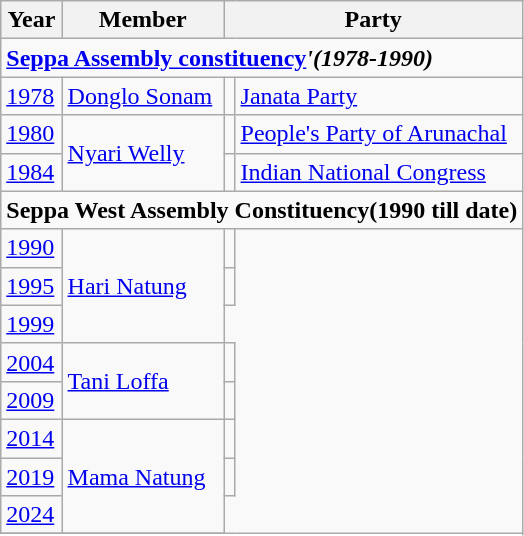<table class="wikitable sortable">
<tr>
<th>Year</th>
<th>Member</th>
<th colspan="2">Party</th>
</tr>
<tr>
<td colspan="4"><strong><a href='#'>Seppa Assembly constituency</a><strong><em>'(1978-1990)</strong></td>
</tr>
<tr>
<td><a href='#'>1978</a></td>
<td><a href='#'>Donglo Sonam</a></td>
<td></td>
<td><a href='#'>Janata Party</a></td>
</tr>
<tr>
<td><a href='#'>1980</a></td>
<td rowspan="2"><a href='#'>Nyari Welly</a></td>
<td></td>
<td><a href='#'>People's Party of Arunachal</a></td>
</tr>
<tr>
<td><a href='#'>1984</a></td>
<td></td>
<td><a href='#'>Indian National Congress</a></td>
</tr>
<tr>
<td colspan="4"><strong>Seppa West Assembly Constituency(1990 till date)</strong></td>
</tr>
<tr>
<td><a href='#'>1990</a></td>
<td rowspan="3"><a href='#'>Hari Natung</a></td>
<td></td>
</tr>
<tr>
<td><a href='#'>1995</a></td>
<td></td>
</tr>
<tr>
<td><a href='#'>1999</a></td>
</tr>
<tr>
<td><a href='#'>2004</a></td>
<td rowspan="2"><a href='#'>Tani Loffa</a></td>
<td></td>
</tr>
<tr>
<td><a href='#'>2009</a></td>
<td></td>
</tr>
<tr>
<td><a href='#'>2014</a></td>
<td rowspan=3><a href='#'>Mama Natung</a></td>
<td></td>
</tr>
<tr>
<td><a href='#'>2019</a></td>
<td></td>
</tr>
<tr>
<td><a href='#'>2024</a></td>
</tr>
<tr>
</tr>
</table>
